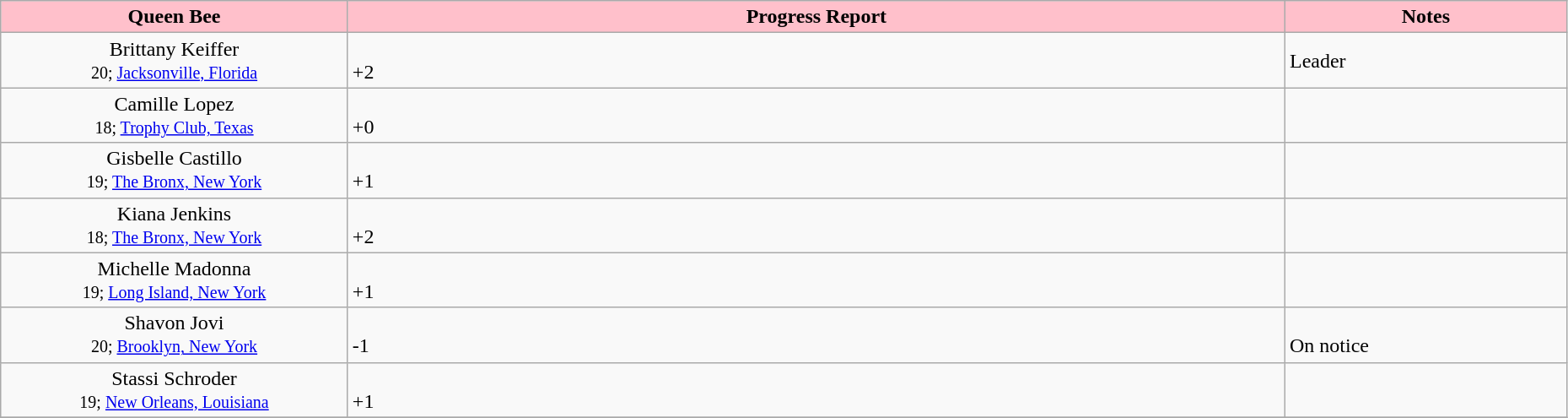<table class="wikitable" width="98%">
<tr>
<th width="125" style="background:pink;">Queen Bee</th>
<th width="350" style="background:pink;">Progress Report</th>
<th width="100" style="background:pink;">Notes</th>
</tr>
<tr>
<td style="text-align:center;">Brittany Keiffer <br><small>20; <a href='#'>Jacksonville, Florida</a></small></td>
<td><br>

+2</td>
<td>Leader</td>
</tr>
<tr>
<td style="text-align:center;">Camille Lopez <br><small>18; <a href='#'>Trophy Club, Texas</a></small></td>
<td><br>
+0</td>
<td></td>
</tr>
<tr>
<td style="text-align:center;">Gisbelle Castillo <br><small>19; <a href='#'>The Bronx, New York</a></small></td>
<td><br>
+1</td>
<td></td>
</tr>
<tr>
<td style="text-align:center;">Kiana Jenkins <br><small>18; <a href='#'>The Bronx, New York</a></small></td>
<td><br>
+2</td>
<td></td>
</tr>
<tr>
<td style="text-align:center;">Michelle Madonna <br><small>19; <a href='#'>Long Island, New York</a></small></td>
<td><br>
+1</td>
<td></td>
</tr>
<tr>
<td style="text-align:center;">Shavon Jovi <br><small>20; <a href='#'>Brooklyn, New York</a></small></td>
<td><br>-1</td>
<td><br>On notice</td>
</tr>
<tr>
<td style="text-align:center;">Stassi Schroder <br><small>19; <a href='#'>New Orleans, Louisiana</a></small></td>
<td><br>
+1</td>
<td></td>
</tr>
<tr>
</tr>
</table>
